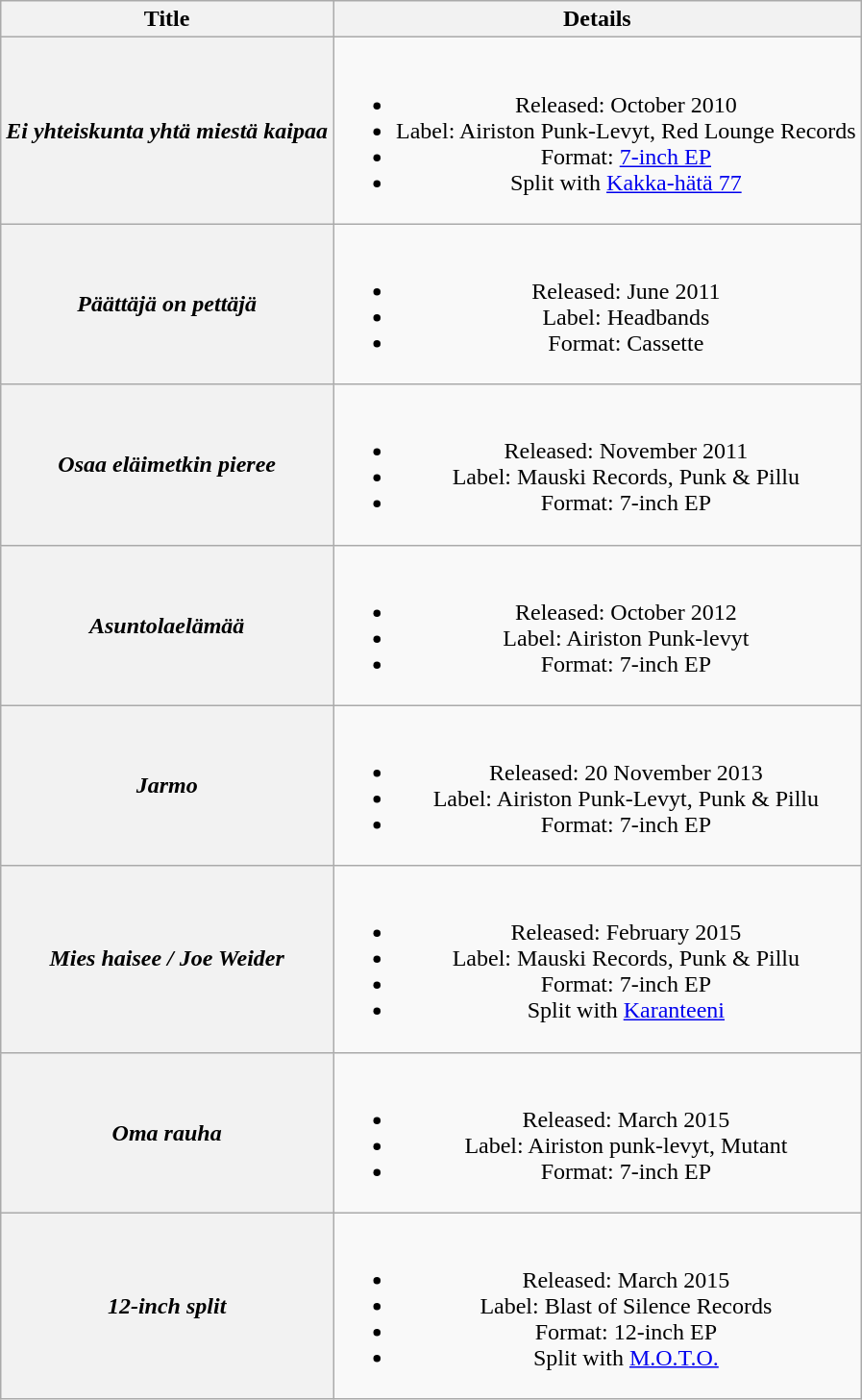<table class="wikitable plainrowheaders" style="text-align:center;">
<tr>
<th scope="col">Title</th>
<th scope="col">Details</th>
</tr>
<tr>
<th scope="row"><em>Ei yhteiskunta yhtä miestä kaipaa</em></th>
<td><br><ul><li>Released: October 2010</li><li>Label: Airiston Punk-Levyt, Red Lounge Records</li><li>Format: <a href='#'>7-inch EP</a></li><li>Split with <a href='#'>Kakka-hätä 77</a></li></ul></td>
</tr>
<tr>
<th scope="row"><em>Päättäjä on pettäjä</em></th>
<td><br><ul><li>Released: June 2011</li><li>Label: Headbands</li><li>Format: Cassette</li></ul></td>
</tr>
<tr>
<th scope="row"><em>Osaa eläimetkin pieree</em></th>
<td><br><ul><li>Released: November 2011</li><li>Label: Mauski Records, Punk & Pillu</li><li>Format: 7-inch EP</li></ul></td>
</tr>
<tr>
<th scope="row"><em>Asuntolaelämää</em></th>
<td><br><ul><li>Released: October 2012</li><li>Label: Airiston Punk-levyt</li><li>Format: 7-inch EP</li></ul></td>
</tr>
<tr>
<th scope="row"><em>Jarmo</em></th>
<td><br><ul><li>Released: 20 November 2013</li><li>Label: Airiston Punk-Levyt, Punk & Pillu</li><li>Format: 7-inch EP</li></ul></td>
</tr>
<tr>
<th scope="row"><em>Mies haisee / Joe Weider</em></th>
<td><br><ul><li>Released: February 2015</li><li>Label: Mauski Records, Punk & Pillu</li><li>Format: 7-inch EP</li><li>Split with <a href='#'>Karanteeni</a></li></ul></td>
</tr>
<tr>
<th scope="row"><em>Oma rauha</em></th>
<td><br><ul><li>Released: March 2015</li><li>Label: Airiston punk-levyt, Mutant</li><li>Format: 7-inch EP</li></ul></td>
</tr>
<tr>
<th scope="row"><em>12-inch split</em></th>
<td><br><ul><li>Released: March 2015</li><li>Label: Blast of Silence Records</li><li>Format: 12-inch EP</li><li>Split with <a href='#'>M.O.T.O.</a></li></ul></td>
</tr>
</table>
